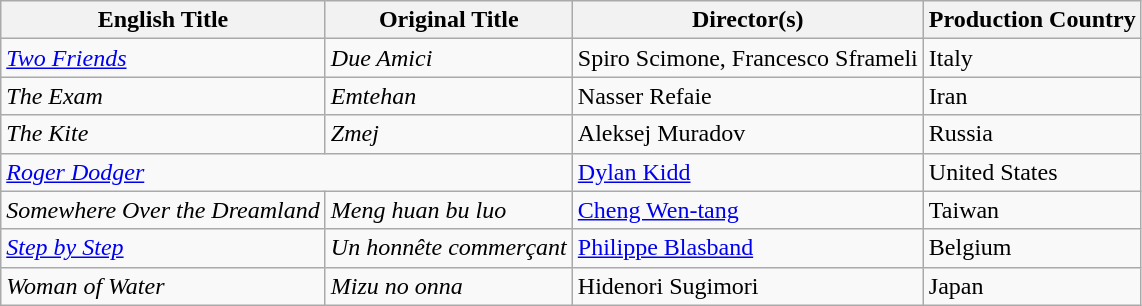<table class="wikitable">
<tr>
<th>English Title</th>
<th>Original Title</th>
<th>Director(s)</th>
<th>Production Country</th>
</tr>
<tr>
<td><em><a href='#'>Two Friends</a></em></td>
<td><em>Due Amici</em></td>
<td>Spiro Scimone, Francesco Sframeli</td>
<td>Italy</td>
</tr>
<tr>
<td><em>The Exam</em></td>
<td><em>Emtehan</em></td>
<td>Nasser Refaie</td>
<td>Iran</td>
</tr>
<tr>
<td><em>The Kite</em></td>
<td><em>Zmej</em></td>
<td>Aleksej Muradov</td>
<td>Russia</td>
</tr>
<tr>
<td colspan="2"><em><a href='#'>Roger Dodger</a></em></td>
<td><a href='#'>Dylan Kidd</a></td>
<td>United States</td>
</tr>
<tr>
<td><em>Somewhere Over the Dreamland</em></td>
<td><em>Meng huan bu luo</em></td>
<td><a href='#'>Cheng Wen-tang</a></td>
<td>Taiwan</td>
</tr>
<tr>
<td><em><a href='#'>Step by Step</a></em></td>
<td><em>Un honnête commerçant</em></td>
<td><a href='#'>Philippe Blasband</a></td>
<td>Belgium</td>
</tr>
<tr>
<td><em>Woman of Water</em></td>
<td><em>Mizu no onna</em></td>
<td>Hidenori Sugimori</td>
<td>Japan</td>
</tr>
</table>
